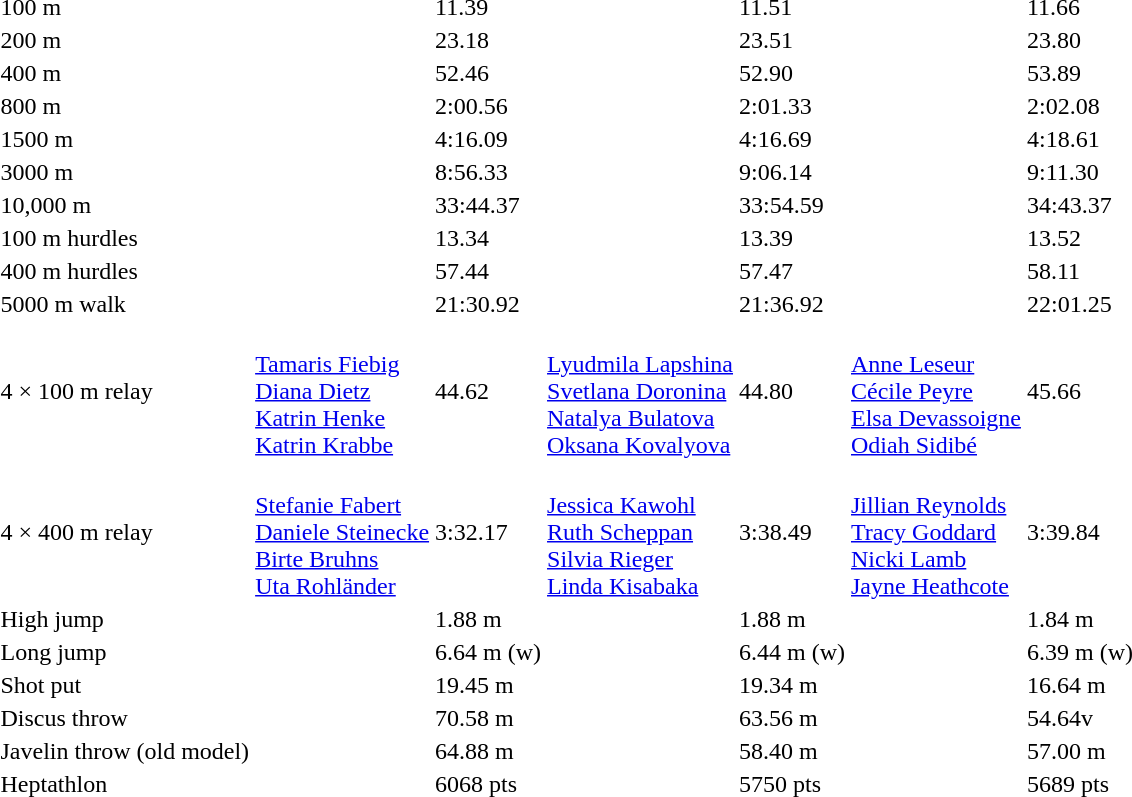<table>
<tr>
<td>100 m</td>
<td></td>
<td>11.39</td>
<td></td>
<td>11.51</td>
<td></td>
<td>11.66</td>
</tr>
<tr>
<td>200 m</td>
<td></td>
<td>23.18</td>
<td></td>
<td>23.51</td>
<td></td>
<td>23.80</td>
</tr>
<tr>
<td>400 m</td>
<td></td>
<td>52.46</td>
<td></td>
<td>52.90</td>
<td></td>
<td>53.89</td>
</tr>
<tr>
<td>800 m</td>
<td></td>
<td>2:00.56</td>
<td></td>
<td>2:01.33</td>
<td></td>
<td>2:02.08</td>
</tr>
<tr>
<td>1500 m</td>
<td></td>
<td>4:16.09</td>
<td></td>
<td>4:16.69</td>
<td></td>
<td>4:18.61</td>
</tr>
<tr>
<td>3000 m</td>
<td></td>
<td>8:56.33</td>
<td></td>
<td>9:06.14</td>
<td></td>
<td>9:11.30</td>
</tr>
<tr>
<td>10,000 m</td>
<td></td>
<td>33:44.37</td>
<td></td>
<td>33:54.59</td>
<td></td>
<td>34:43.37</td>
</tr>
<tr>
<td>100 m hurdles</td>
<td></td>
<td>13.34</td>
<td></td>
<td>13.39</td>
<td></td>
<td>13.52</td>
</tr>
<tr>
<td>400 m hurdles</td>
<td></td>
<td>57.44</td>
<td></td>
<td>57.47</td>
<td></td>
<td>58.11</td>
</tr>
<tr>
<td>5000 m walk</td>
<td></td>
<td>21:30.92</td>
<td></td>
<td>21:36.92</td>
<td></td>
<td>22:01.25</td>
</tr>
<tr>
<td>4 × 100 m relay</td>
<td><br><a href='#'>Tamaris Fiebig</a><br><a href='#'>Diana Dietz</a><br><a href='#'>Katrin Henke</a><br><a href='#'>Katrin Krabbe</a></td>
<td>44.62</td>
<td><br><a href='#'>Lyudmila Lapshina</a><br><a href='#'>Svetlana Doronina</a><br><a href='#'>Natalya Bulatova</a><br><a href='#'>Oksana Kovalyova</a></td>
<td>44.80</td>
<td><br><a href='#'>Anne Leseur</a><br><a href='#'>Cécile Peyre</a><br><a href='#'>Elsa Devassoigne</a><br><a href='#'>Odiah Sidibé</a></td>
<td>45.66</td>
</tr>
<tr>
<td>4 × 400 m relay</td>
<td><br><a href='#'>Stefanie Fabert</a><br><a href='#'>Daniele Steinecke</a><br><a href='#'>Birte Bruhns</a><br><a href='#'>Uta Rohländer</a></td>
<td>3:32.17</td>
<td><br><a href='#'>Jessica Kawohl</a><br><a href='#'>Ruth Scheppan</a><br><a href='#'>Silvia Rieger</a><br><a href='#'>Linda Kisabaka</a></td>
<td>3:38.49</td>
<td><br><a href='#'>Jillian Reynolds</a><br><a href='#'>Tracy Goddard</a><br><a href='#'>Nicki Lamb</a><br><a href='#'>Jayne Heathcote</a></td>
<td>3:39.84</td>
</tr>
<tr>
<td>High jump</td>
<td></td>
<td>1.88 m</td>
<td></td>
<td>1.88 m</td>
<td><br></td>
<td>1.84 m</td>
</tr>
<tr>
<td>Long jump</td>
<td></td>
<td>6.64 m (w)</td>
<td></td>
<td>6.44 m (w)</td>
<td></td>
<td>6.39 m (w)</td>
</tr>
<tr>
<td>Shot put</td>
<td></td>
<td>19.45 m</td>
<td></td>
<td>19.34 m</td>
<td></td>
<td>16.64 m</td>
</tr>
<tr>
<td>Discus throw</td>
<td></td>
<td>70.58 m</td>
<td></td>
<td>63.56 m</td>
<td></td>
<td>54.64v</td>
</tr>
<tr>
<td>Javelin throw (old model)</td>
<td></td>
<td>64.88 m</td>
<td></td>
<td>58.40 m</td>
<td></td>
<td>57.00 m</td>
</tr>
<tr>
<td>Heptathlon</td>
<td></td>
<td>6068 pts</td>
<td></td>
<td>5750 pts</td>
<td></td>
<td>5689 pts</td>
</tr>
</table>
